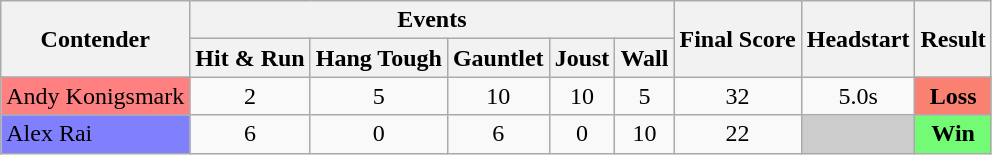<table class="wikitable" style="text-align:center;">
<tr>
<th rowspan=2>Contender</th>
<th colspan=5>Events</th>
<th rowspan=2>Final Score</th>
<th rowspan=2>Headstart</th>
<th rowspan=2>Result</th>
</tr>
<tr>
<th>Hit & Run</th>
<th>Hang Tough</th>
<th>Gauntlet</th>
<th>Joust</th>
<th>Wall</th>
</tr>
<tr>
<td bgcolor=#ff8080 style="text-align:left;">Andy Konigsmark</td>
<td>2</td>
<td>5</td>
<td>10</td>
<td>10</td>
<td>5</td>
<td>32</td>
<td>5.0s</td>
<td style="text-align:center; background:salmon;"><strong>Loss</strong></td>
</tr>
<tr>
<td bgcolor=#8080ff style="text-align:left;">Alex Rai</td>
<td>6</td>
<td>0</td>
<td>6</td>
<td>0</td>
<td>10</td>
<td>22</td>
<td style="background:#ccc"></td>
<td style="text-align:center; background:#73fb76;"><strong>Win</strong></td>
</tr>
</table>
